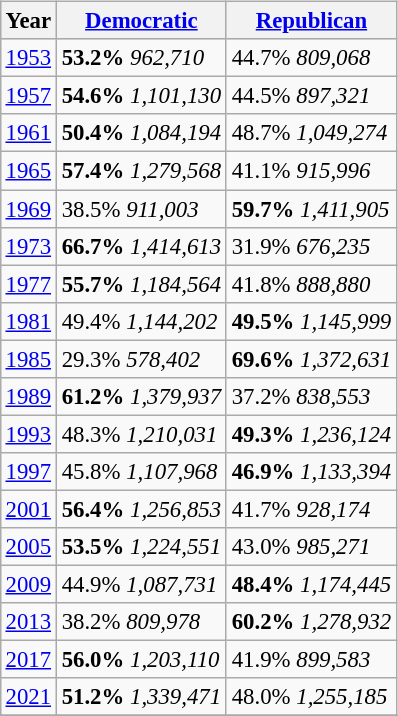<table class="wikitable" style="float:right; margin:1em; font-size:95%;">
<tr style="background:lightgrey;">
<th>Year</th>
<th><a href='#'>Democratic</a></th>
<th><a href='#'>Republican</a></th>
</tr>
<tr>
<td><a href='#'>1953</a></td>
<td><strong>53.2%</strong> <em>962,710</em></td>
<td>44.7% <em>809,068</em></td>
</tr>
<tr>
<td><a href='#'>1957</a></td>
<td><strong>54.6%</strong> <em>1,101,130</em></td>
<td>44.5% <em>897,321</em></td>
</tr>
<tr>
<td><a href='#'>1961</a></td>
<td><strong>50.4%</strong> <em>1,084,194</em></td>
<td>48.7% <em>1,049,274</em></td>
</tr>
<tr>
<td><a href='#'>1965</a></td>
<td><strong>57.4%</strong> <em>1,279,568</em></td>
<td>41.1% <em>915,996</em></td>
</tr>
<tr>
<td><a href='#'>1969</a></td>
<td>38.5% <em>911,003</em></td>
<td><strong>59.7%</strong> <em>1,411,905</em></td>
</tr>
<tr>
<td><a href='#'>1973</a></td>
<td><strong>66.7%</strong> <em>1,414,613</em></td>
<td>31.9% <em>676,235</em></td>
</tr>
<tr>
<td><a href='#'>1977</a></td>
<td><strong>55.7%</strong> <em>1,184,564</em></td>
<td>41.8% <em>888,880</em></td>
</tr>
<tr>
<td><a href='#'>1981</a></td>
<td>49.4% <em>1,144,202</em></td>
<td><strong>49.5%</strong> <em>1,145,999</em></td>
</tr>
<tr>
<td><a href='#'>1985</a></td>
<td>29.3% <em>578,402</em></td>
<td><strong>69.6%</strong> <em>1,372,631</em></td>
</tr>
<tr>
<td><a href='#'>1989</a></td>
<td><strong>61.2%</strong> <em>1,379,937</em></td>
<td>37.2% <em>838,553</em></td>
</tr>
<tr>
<td><a href='#'>1993</a></td>
<td>48.3% <em>1,210,031</em></td>
<td><strong>49.3%</strong> <em>1,236,124</em></td>
</tr>
<tr>
<td><a href='#'>1997</a></td>
<td>45.8% <em>1,107,968</em></td>
<td><strong>46.9%</strong> <em>1,133,394</em></td>
</tr>
<tr>
<td><a href='#'>2001</a></td>
<td><strong>56.4%</strong> <em>1,256,853</em></td>
<td>41.7% <em>928,174</em></td>
</tr>
<tr>
<td><a href='#'>2005</a></td>
<td><strong>53.5%</strong> <em>1,224,551</em></td>
<td>43.0% <em>985,271</em></td>
</tr>
<tr>
<td><a href='#'>2009</a></td>
<td>44.9% <em>1,087,731</em></td>
<td><strong>48.4%</strong> <em>1,174,445</em></td>
</tr>
<tr>
<td><a href='#'>2013</a></td>
<td>38.2% <em>809,978</em></td>
<td><strong>60.2%</strong> <em>1,278,932</em></td>
</tr>
<tr>
<td><a href='#'>2017</a></td>
<td><strong>56.0%</strong> <em>1,203,110</em></td>
<td>41.9% <em>899,583</em></td>
</tr>
<tr>
<td><a href='#'>2021</a></td>
<td><strong>51.2%</strong> <em>1,339,471</em></td>
<td>48.0% <em>1,255,185</em></td>
</tr>
<tr>
</tr>
</table>
